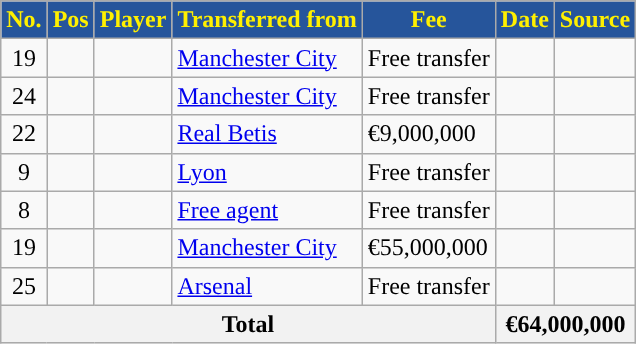<table class="wikitable plainrowheaders sortable">
<tr>
<th style="background:#26559B; color:#FFF000; ">No.</th>
<th style="background:#26559B; color:#FFF000; ">Pos</th>
<th style="background:#26559B; color:#FFF000; ">Player</th>
<th style="background:#26559B; color:#FFF000; ">Transferred from</th>
<th style="background:#26559B; color:#FFF000; ">Fee</th>
<th style="background:#26559B; color:#FFF000; ">Date</th>
<th style="background:#26559B; color:#FFF000; ">Source</th>
</tr>
<tr>
<td align=center>19</td>
<td align=center></td>
<td></td>
<td> <a href='#'>Manchester City</a></td>
<td>Free transfer</td>
<td></td>
<td></td>
</tr>
<tr>
<td align=center>24</td>
<td align=center></td>
<td></td>
<td> <a href='#'>Manchester City</a></td>
<td>Free transfer</td>
<td></td>
<td></td>
</tr>
<tr>
<td align=center>22</td>
<td align=center></td>
<td></td>
<td><a href='#'>Real Betis</a></td>
<td>€9,000,000</td>
<td></td>
<td></td>
</tr>
<tr>
<td align=center>9</td>
<td align=center></td>
<td></td>
<td> <a href='#'>Lyon</a></td>
<td>Free transfer</td>
<td></td>
<td></td>
</tr>
<tr>
<td align=center>8</td>
<td align=center></td>
<td></td>
<td><a href='#'>Free agent</a></td>
<td>Free transfer</td>
<td></td>
<td></td>
</tr>
<tr>
<td align=center>19</td>
<td align=center></td>
<td></td>
<td> <a href='#'>Manchester City</a></td>
<td>€55,000,000</td>
<td></td>
<td></td>
</tr>
<tr>
<td align=center>25</td>
<td align=center></td>
<td></td>
<td> <a href='#'>Arsenal</a></td>
<td>Free transfer</td>
<td></td>
<td></td>
</tr>
<tr>
<th colspan="5">Total</th>
<th colspan="2">€64,000,000</th>
</tr>
</table>
